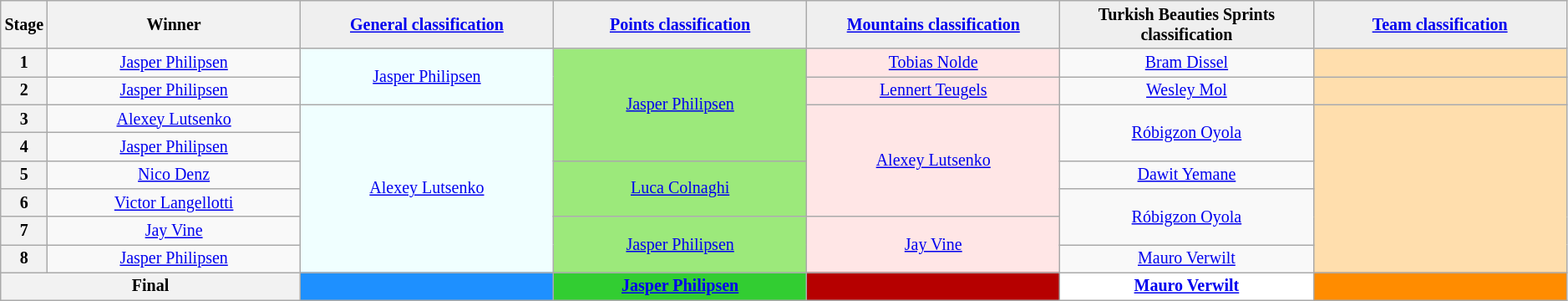<table class="wikitable" style="text-align: center; font-size:smaller;">
<tr>
<th style="width:1%;">Stage</th>
<th style="width:16.5%;">Winner</th>
<th style="background:#efefef; width:16.5%;"><a href='#'>General classification</a><br></th>
<th style="background:#efefef; width:16.5%;"><a href='#'>Points classification</a><br></th>
<th style="background:#efefef; width:16.5%;"><a href='#'>Mountains classification</a><br></th>
<th style="background:#efefef; width:16.5%;">Turkish Beauties Sprints classification<br></th>
<th style="background:#efefef; width:16.5%;"><a href='#'>Team classification</a></th>
</tr>
<tr>
<th>1</th>
<td><a href='#'>Jasper Philipsen</a></td>
<td style="background:azure;" rowspan=2><a href='#'>Jasper Philipsen</a></td>
<td style="background:#9CE97B;" rowspan=4><a href='#'>Jasper Philipsen</a></td>
<td style="background:#FFE6E6;"><a href='#'>Tobias Nolde</a></td>
<td style="background:offwhite;"><a href='#'>Bram Dissel</a></td>
<td style="background:navajowhite;"></td>
</tr>
<tr>
<th>2</th>
<td><a href='#'>Jasper Philipsen</a></td>
<td style="background:#FFE6E6;"><a href='#'>Lennert Teugels</a></td>
<td style="background:offwhite;"><a href='#'>Wesley Mol</a></td>
<td style="background:navajowhite;"></td>
</tr>
<tr>
<th>3</th>
<td><a href='#'>Alexey Lutsenko</a></td>
<td style="background:azure;" rowspan=6><a href='#'>Alexey Lutsenko</a></td>
<td style="background:#FFE6E6;" rowspan=4><a href='#'>Alexey Lutsenko</a></td>
<td style="background:offwhite;" rowspan=2><a href='#'>Róbigzon Oyola</a></td>
<td style="background:navajowhite;" rowspan=6></td>
</tr>
<tr>
<th>4</th>
<td><a href='#'>Jasper Philipsen</a></td>
</tr>
<tr>
<th>5</th>
<td><a href='#'>Nico Denz</a></td>
<td style="background:#9CE97B;" rowspan=2><a href='#'>Luca Colnaghi</a></td>
<td style="background:offwhite;"><a href='#'>Dawit Yemane</a></td>
</tr>
<tr>
<th>6</th>
<td><a href='#'>Victor Langellotti</a></td>
<td style="background:offwhite;" rowspan=2><a href='#'>Róbigzon Oyola</a></td>
</tr>
<tr>
<th>7</th>
<td><a href='#'>Jay Vine</a></td>
<td style="background:#9CE97B;" rowspan=2><a href='#'>Jasper Philipsen</a></td>
<td style="background:#FFE6E6;" rowspan=2><a href='#'>Jay Vine</a></td>
</tr>
<tr>
<th>8</th>
<td><a href='#'>Jasper Philipsen</a></td>
<td style="background:offwhite;"><a href='#'>Mauro Verwilt</a></td>
</tr>
<tr>
<th colspan="2">Final</th>
<th style="background:dodgerblue;"></th>
<th style="background:limegreen;"><a href='#'>Jasper Philipsen</a></th>
<th style="background:#B60000;"></th>
<th style="background:white;"><a href='#'>Mauro Verwilt</a></th>
<th style="background:#FF8C00;"></th>
</tr>
</table>
